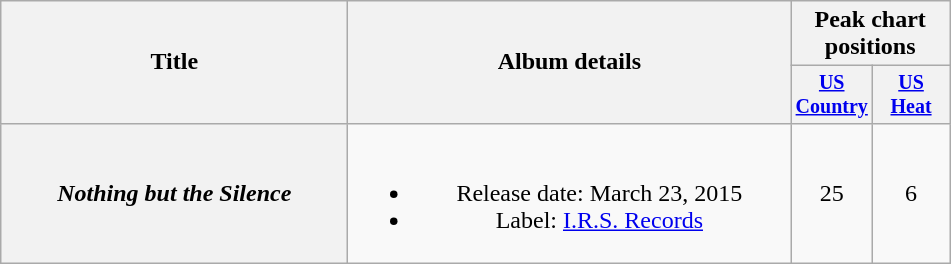<table class="wikitable plainrowheaders" style="text-align:center;">
<tr>
<th rowspan="2" style="width:14em;">Title</th>
<th rowspan="2" style="width:18em;">Album details</th>
<th colspan="2">Peak chart<br>positions</th>
</tr>
<tr style="font-size:smaller;">
<th width="45"><a href='#'>US Country</a></th>
<th width="45"><a href='#'>US Heat</a></th>
</tr>
<tr>
<th scope="row"><em>Nothing but the Silence</em></th>
<td><br><ul><li>Release date: March 23, 2015</li><li>Label: <a href='#'>I.R.S. Records</a></li></ul></td>
<td>25</td>
<td>6</td>
</tr>
</table>
